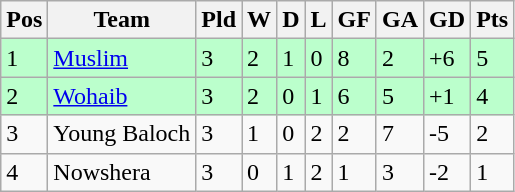<table class="wikitable">
<tr>
<th>Pos</th>
<th>Team</th>
<th>Pld</th>
<th>W</th>
<th>D</th>
<th>L</th>
<th>GF</th>
<th>GA</th>
<th>GD</th>
<th>Pts</th>
</tr>
<tr style="background:#bfc">
<td>1</td>
<td><a href='#'>Muslim</a></td>
<td>3</td>
<td>2</td>
<td>1</td>
<td>0</td>
<td>8</td>
<td>2</td>
<td>+6</td>
<td>5</td>
</tr>
<tr style="background:#bfc">
<td>2</td>
<td><a href='#'>Wohaib</a></td>
<td>3</td>
<td>2</td>
<td>0</td>
<td>1</td>
<td>6</td>
<td>5</td>
<td>+1</td>
<td>4</td>
</tr>
<tr>
<td>3</td>
<td>Young Baloch</td>
<td>3</td>
<td>1</td>
<td>0</td>
<td>2</td>
<td>2</td>
<td>7</td>
<td>-5</td>
<td>2</td>
</tr>
<tr>
<td>4</td>
<td>Nowshera</td>
<td>3</td>
<td>0</td>
<td>1</td>
<td>2</td>
<td>1</td>
<td>3</td>
<td>-2</td>
<td>1</td>
</tr>
</table>
